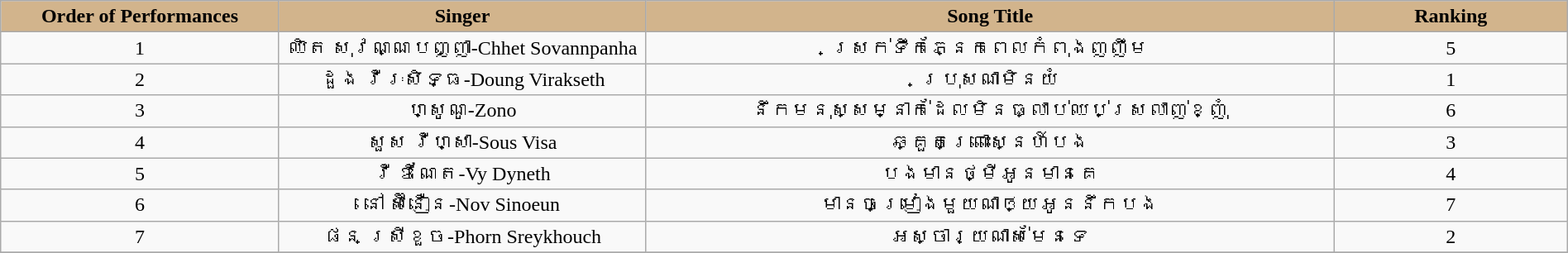<table class="wikitable sortable mw-collapsible" width="100%" style="text-align:center">
<tr align=center style="background:tan">
<td style="width:5%"><strong>Order of Performances</strong></td>
<td style="width:8%"><strong>Singer</strong></td>
<td style="width:15%"><strong>Song Title</strong></td>
<td style="width:5%"><strong>Ranking</strong></td>
</tr>
<tr>
<td>1</td>
<td>ឈិត សុវណ្ណបញ្ញា-Chhet Sovannpanha</td>
<td>ស្រក់ទឹកភ្នែកពេលកំពុងញញឹម</td>
<td>5</td>
</tr>
<tr align="center">
<td>2</td>
<td>ដួង វីរៈសិទ្ធ-Doung Virakseth</td>
<td>ប្រុសណាមិនយំ</td>
<td>1</td>
</tr>
<tr align="center">
<td>3</td>
<td>ហ្សូណូ-Zono</td>
<td>នឹកមនុស្សម្នាក់ដែលមិនធ្លាប់ឈប់ស្រលាញ់ខ្ញុំ</td>
<td>6</td>
</tr>
<tr align="center">
<td>4</td>
<td>សួស វីហ្សា-Sous Visa</td>
<td>ឆ្គួតព្រោះស្នេហ៍បង</td>
<td>3</td>
</tr>
<tr align="center">
<td>5</td>
<td>វី ឌីណែត-Vy Dyneth</td>
<td>បងមានថ្មីអូនមានគេ</td>
<td>4</td>
</tr>
<tr align="center">
<td>6</td>
<td>នៅ ស៊ីនឿន-Nov Sinoeun</td>
<td>មានចម្រៀងមួយណាឲ្យអូននឹកបង</td>
<td>7</td>
</tr>
<tr align="center">
<td>7</td>
<td>ផន ស្រីខួច-Phorn Sreykhouch</td>
<td>អស្ចារ្យណាស់មែនទេ</td>
<td>2</td>
</tr>
<tr>
</tr>
</table>
